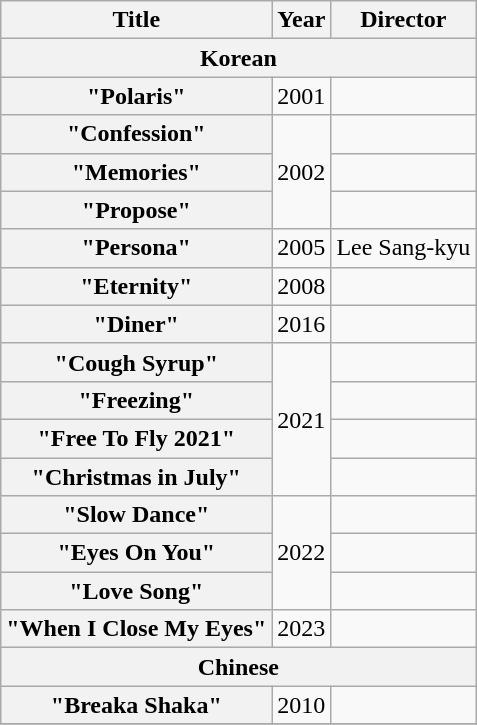<table class="wikitable plainrowheaders">
<tr>
<th>Title</th>
<th>Year</th>
<th>Director</th>
</tr>
<tr>
<th scope="col" colspan="10">Korean</th>
</tr>
<tr>
<th scope=row>"Polaris"</th>
<td>2001</td>
<td></td>
</tr>
<tr>
<th scope=row>"Confession"</th>
<td rowspan=3>2002</td>
<td></td>
</tr>
<tr>
<th scope=row>"Memories"</th>
<td></td>
</tr>
<tr>
<th scope=row>"Propose"</th>
<td></td>
</tr>
<tr>
<th scope=row>"Persona"</th>
<td>2005</td>
<td>Lee Sang-kyu</td>
</tr>
<tr>
<th scope=row>"Eternity"</th>
<td>2008</td>
<td></td>
</tr>
<tr>
<th scope=row>"Diner"</th>
<td>2016</td>
<td></td>
</tr>
<tr>
<th scope=row>"Cough Syrup"</th>
<td rowspan=4>2021</td>
<td></td>
</tr>
<tr>
<th scope=row>"Freezing"</th>
<td></td>
</tr>
<tr>
<th scope=row>"Free To Fly 2021"</th>
<td></td>
</tr>
<tr>
<th scope=row>"Christmas in July"</th>
<td></td>
</tr>
<tr>
<th scope=row>"Slow Dance"</th>
<td rowspan=3>2022</td>
<td></td>
</tr>
<tr>
<th scope=row>"Eyes On You"</th>
<td></td>
</tr>
<tr>
<th scope=row>"Love Song"</th>
<td></td>
</tr>
<tr>
<th scope=row>"When I Close My Eyes"</th>
<td>2023</td>
<td></td>
</tr>
<tr>
<th scope="col" colspan="10">Chinese</th>
</tr>
<tr>
<th scope=row>"Breaka Shaka"</th>
<td>2010</td>
<td></td>
</tr>
<tr>
</tr>
</table>
